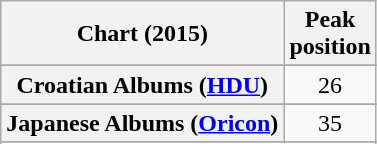<table class="wikitable sortable plainrowheaders" style="text-align:center">
<tr>
<th scope="col">Chart (2015)</th>
<th scope="col">Peak<br> position</th>
</tr>
<tr>
</tr>
<tr>
</tr>
<tr>
</tr>
<tr>
</tr>
<tr>
</tr>
<tr>
<th scope="row">Croatian Albums (<a href='#'>HDU</a>)</th>
<td>26</td>
</tr>
<tr>
</tr>
<tr>
</tr>
<tr>
</tr>
<tr>
</tr>
<tr>
</tr>
<tr>
</tr>
<tr>
<th scope="row">Japanese Albums (<a href='#'>Oricon</a>)</th>
<td>35</td>
</tr>
<tr>
</tr>
<tr>
</tr>
<tr>
</tr>
<tr>
</tr>
<tr>
</tr>
<tr>
</tr>
<tr>
</tr>
<tr>
</tr>
<tr>
</tr>
<tr>
</tr>
<tr>
</tr>
</table>
